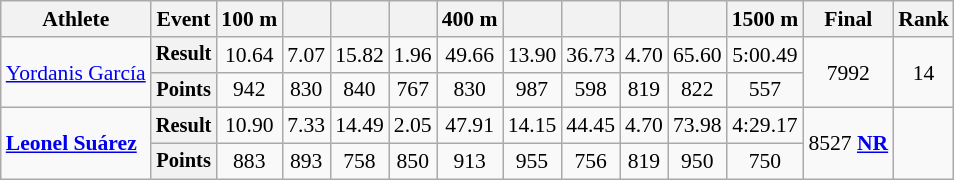<table class="wikitable" style="font-size:90%">
<tr>
<th>Athlete</th>
<th>Event</th>
<th>100 m</th>
<th></th>
<th></th>
<th></th>
<th>400 m</th>
<th></th>
<th></th>
<th></th>
<th></th>
<th>1500 m</th>
<th>Final</th>
<th>Rank</th>
</tr>
<tr align=center>
<td rowspan=2 align=left><a href='#'>Yordanis García</a></td>
<th style="font-size:95%">Result</th>
<td>10.64</td>
<td>7.07</td>
<td>15.82</td>
<td>1.96</td>
<td>49.66</td>
<td>13.90</td>
<td>36.73</td>
<td>4.70</td>
<td>65.60</td>
<td>5:00.49</td>
<td rowspan=2>7992</td>
<td rowspan=2>14</td>
</tr>
<tr align=center>
<th style="font-size:95%">Points</th>
<td>942</td>
<td>830</td>
<td>840</td>
<td>767</td>
<td>830</td>
<td>987</td>
<td>598</td>
<td>819</td>
<td>822</td>
<td>557</td>
</tr>
<tr align=center>
<td rowspan=2 align=left><strong><a href='#'>Leonel Suárez</a></strong></td>
<th style="font-size:95%">Result</th>
<td>10.90</td>
<td>7.33</td>
<td>14.49</td>
<td>2.05</td>
<td>47.91</td>
<td>14.15</td>
<td>44.45</td>
<td>4.70</td>
<td>73.98</td>
<td>4:29.17</td>
<td rowspan=2>8527 <strong><a href='#'>NR</a></strong></td>
<td rowspan=2></td>
</tr>
<tr align=center>
<th style="font-size:95%">Points</th>
<td>883</td>
<td>893</td>
<td>758</td>
<td>850</td>
<td>913</td>
<td>955</td>
<td>756</td>
<td>819</td>
<td>950</td>
<td>750</td>
</tr>
</table>
